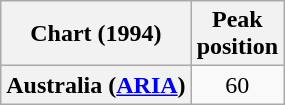<table class="wikitable plainrowheaders" style="text-align:center">
<tr>
<th scope="col">Chart (1994)</th>
<th scope="col">Peak<br>position</th>
</tr>
<tr>
<th scope="row">Australia (<a href='#'>ARIA</a>)</th>
<td>60</td>
</tr>
</table>
